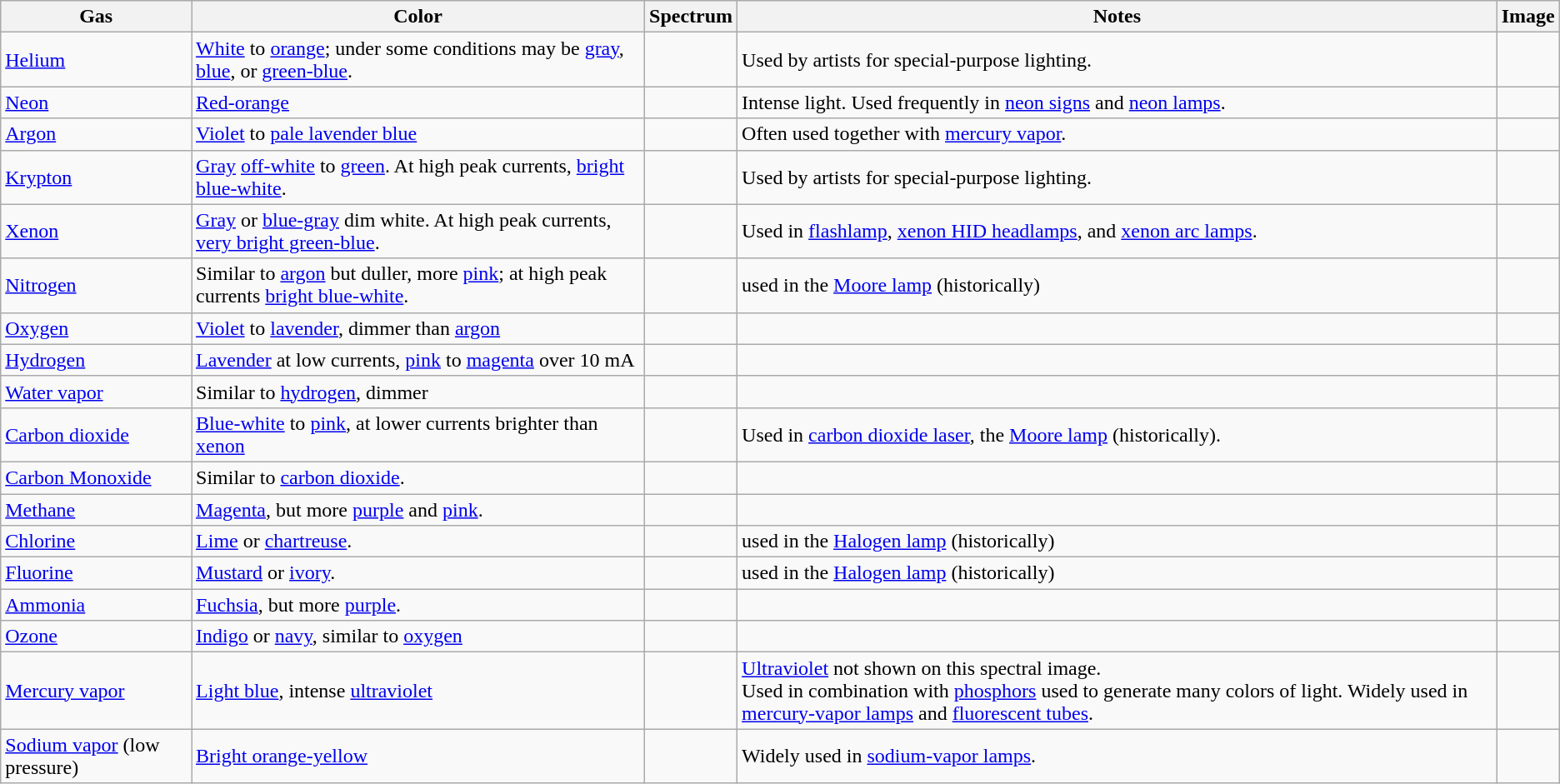<table class="wikitable">
<tr>
<th>Gas</th>
<th>Color</th>
<th>Spectrum</th>
<th>Notes</th>
<th>Image</th>
</tr>
<tr>
<td><a href='#'>Helium</a></td>
<td><a href='#'>White</a> to <a href='#'>orange</a>; under some conditions may be <a href='#'>gray</a>, <a href='#'>blue</a>, or <a href='#'>green-blue</a>.</td>
<td></td>
<td>Used by artists for special-purpose lighting.</td>
<td></td>
</tr>
<tr>
<td><a href='#'>Neon</a></td>
<td><a href='#'>Red-orange</a></td>
<td></td>
<td>Intense light. Used frequently in <a href='#'>neon signs</a> and <a href='#'>neon lamps</a>.</td>
<td></td>
</tr>
<tr>
<td><a href='#'>Argon</a></td>
<td><a href='#'>Violet</a> to <a href='#'>pale lavender blue</a></td>
<td></td>
<td>Often used together with <a href='#'>mercury vapor</a>.</td>
<td></td>
</tr>
<tr>
<td><a href='#'>Krypton</a></td>
<td><a href='#'>Gray</a> <a href='#'>off-white</a> to <a href='#'>green</a>. At high peak currents, <a href='#'>bright blue-white</a>.</td>
<td></td>
<td>Used by artists for special-purpose lighting.</td>
<td></td>
</tr>
<tr>
<td><a href='#'>Xenon</a></td>
<td><a href='#'>Gray</a> or <a href='#'>blue-gray</a> dim white. At high peak currents, <a href='#'>very bright green-blue</a>.</td>
<td></td>
<td>Used in <a href='#'>flashlamp</a>, <a href='#'>xenon HID headlamps</a>, and <a href='#'>xenon arc lamps</a>.</td>
<td></td>
</tr>
<tr>
<td><a href='#'>Nitrogen</a></td>
<td>Similar to <a href='#'>argon</a> but duller, more <a href='#'>pink</a>; at high peak currents <a href='#'>bright blue-white</a>.</td>
<td></td>
<td>used in the <a href='#'>Moore lamp</a> (historically)</td>
<td></td>
</tr>
<tr>
<td><a href='#'>Oxygen</a></td>
<td><a href='#'>Violet</a> to <a href='#'>lavender</a>, dimmer than <a href='#'>argon</a></td>
<td></td>
<td></td>
<td></td>
</tr>
<tr>
<td><a href='#'>Hydrogen</a></td>
<td><a href='#'>Lavender</a> at low currents, <a href='#'>pink</a> to <a href='#'>magenta</a> over 10 mA</td>
<td></td>
<td></td>
<td></td>
</tr>
<tr>
<td><a href='#'>Water vapor</a></td>
<td>Similar to <a href='#'>hydrogen</a>, dimmer</td>
<td></td>
<td></td>
</tr>
<tr>
<td><a href='#'>Carbon dioxide</a></td>
<td><a href='#'>Blue-white</a> to <a href='#'>pink</a>, at lower currents brighter than <a href='#'>xenon</a></td>
<td></td>
<td>Used in <a href='#'>carbon dioxide laser</a>, the <a href='#'>Moore lamp</a> (historically).</td>
<td></td>
</tr>
<tr>
<td><a href='#'>Carbon Monoxide</a></td>
<td>Similar to <a href='#'>carbon dioxide</a>.</td>
<td></td>
<td></td>
<td></td>
</tr>
<tr>
<td><a href='#'>Methane</a></td>
<td><a href='#'>Magenta</a>, but more <a href='#'>purple</a> and <a href='#'>pink</a>.</td>
<td></td>
<td></td>
<td></td>
</tr>
<tr>
<td><a href='#'>Chlorine</a></td>
<td><a href='#'>Lime</a> or <a href='#'>chartreuse</a>.</td>
<td></td>
<td>used in the <a href='#'>Halogen lamp</a> (historically)</td>
<td></td>
</tr>
<tr>
<td><a href='#'>Fluorine</a></td>
<td><a href='#'>Mustard</a> or <a href='#'>ivory</a>.</td>
<td></td>
<td>used in the <a href='#'>Halogen lamp</a> (historically)</td>
<td></td>
</tr>
<tr>
<td><a href='#'>Ammonia</a></td>
<td><a href='#'>Fuchsia</a>, but more <a href='#'>purple</a>.</td>
<td></td>
<td></td>
</tr>
<tr>
<td><a href='#'>Ozone</a></td>
<td><a href='#'>Indigo</a> or <a href='#'>navy</a>, similar to <a href='#'>oxygen</a></td>
<td></td>
<td></td>
<td></td>
</tr>
<tr>
<td><a href='#'>Mercury vapor</a></td>
<td><a href='#'>Light blue</a>, intense <a href='#'>ultraviolet</a></td>
<td></td>
<td><a href='#'>Ultraviolet</a> not shown on this spectral image.<br>Used in combination with <a href='#'>phosphors</a> used to generate many colors of light. Widely used in <a href='#'>mercury-vapor lamps</a> and <a href='#'>fluorescent tubes</a>.</td>
<td></td>
</tr>
<tr>
<td><a href='#'>Sodium vapor</a> (low pressure)</td>
<td><a href='#'>Bright orange-yellow</a></td>
<td></td>
<td>Widely used in <a href='#'>sodium-vapor lamps</a>.</td>
<td></td>
</tr>
</table>
